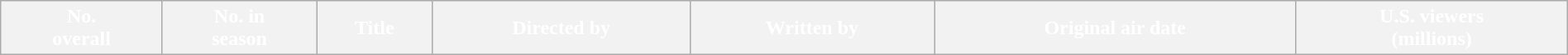<table class="wikitable plainrowheaders" style="width:100%; margin-auto;">
<tr style="color:white">
<th scope="col">No.<br>overall</th>
<th scope="col">No. in<br>season</th>
<th scope="col">Title</th>
<th scope="col">Directed by</th>
<th scope="col">Written by</th>
<th scope="col">Original air date</th>
<th scope="col">U.S. viewers<br>(millions)<br></th>
</tr>
</table>
